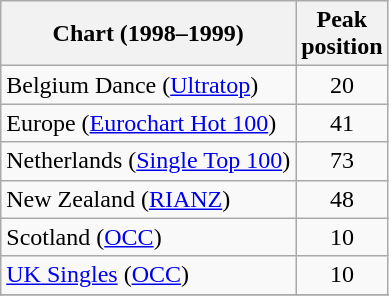<table class="wikitable sortable">
<tr>
<th>Chart (1998–1999)</th>
<th>Peak<br>position</th>
</tr>
<tr>
<td>Belgium Dance (<a href='#'>Ultratop</a>)</td>
<td align="center">20</td>
</tr>
<tr>
<td>Europe (<a href='#'>Eurochart Hot 100</a>)</td>
<td align="center">41</td>
</tr>
<tr>
<td>Netherlands (<a href='#'>Single Top 100</a>)</td>
<td align="center">73</td>
</tr>
<tr>
<td>New Zealand (<a href='#'>RIANZ</a>)</td>
<td align="center">48</td>
</tr>
<tr>
<td>Scotland (<a href='#'>OCC</a>)</td>
<td align="center">10</td>
</tr>
<tr>
<td><a href='#'>UK Singles</a> (<a href='#'>OCC</a>)</td>
<td align="center">10</td>
</tr>
<tr>
</tr>
<tr>
</tr>
</table>
